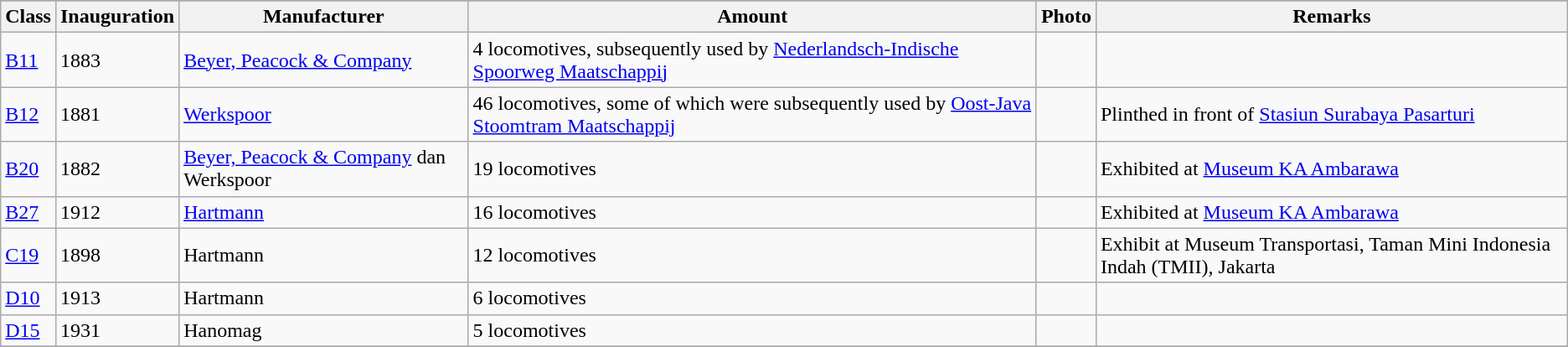<table class="wikitable">
<tr>
</tr>
<tr>
<th>Class</th>
<th>Inauguration</th>
<th>Manufacturer</th>
<th>Amount</th>
<th>Photo</th>
<th>Remarks</th>
</tr>
<tr>
<td><a href='#'>B11</a></td>
<td>1883</td>
<td><a href='#'>Beyer, Peacock & Company</a></td>
<td>4 locomotives, subsequently used by <a href='#'>Nederlandsch-Indische Spoorweg Maatschappij</a></td>
<td></td>
<td></td>
</tr>
<tr>
<td><a href='#'>B12</a></td>
<td>1881</td>
<td><a href='#'>Werkspoor</a></td>
<td>46 locomotives, some of which were subsequently used by <a href='#'>Oost-Java Stoomtram Maatschappij</a></td>
<td></td>
<td>Plinthed in front of <a href='#'>Stasiun Surabaya Pasarturi</a></td>
</tr>
<tr>
<td><a href='#'>B20</a></td>
<td>1882</td>
<td><a href='#'>Beyer, Peacock & Company</a> dan Werkspoor</td>
<td>19 locomotives</td>
<td></td>
<td>Exhibited at <a href='#'>Museum KA Ambarawa</a></td>
</tr>
<tr>
<td><a href='#'>B27</a></td>
<td>1912</td>
<td><a href='#'>Hartmann</a></td>
<td>16 locomotives</td>
<td></td>
<td>Exhibited at <a href='#'>Museum KA Ambarawa</a></td>
</tr>
<tr>
<td><a href='#'>C19</a></td>
<td>1898</td>
<td>Hartmann</td>
<td>12 locomotives</td>
<td></td>
<td>Exhibit at Museum Transportasi, Taman Mini Indonesia Indah (TMII), Jakarta</td>
</tr>
<tr>
<td><a href='#'>D10</a></td>
<td>1913</td>
<td>Hartmann</td>
<td>6 locomotives</td>
<td></td>
<td></td>
</tr>
<tr>
<td><a href='#'>D15</a></td>
<td>1931</td>
<td>Hanomag</td>
<td>5 locomotives</td>
<td></td>
<td></td>
</tr>
<tr>
</tr>
</table>
